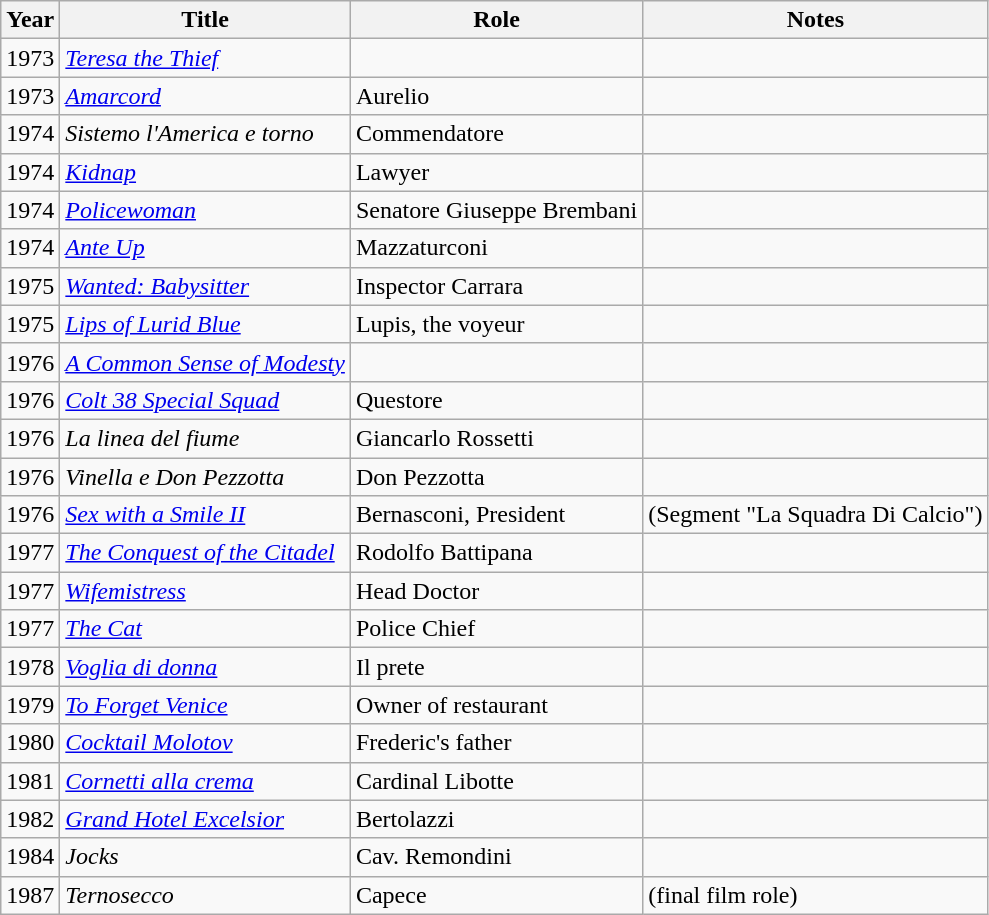<table class="wikitable">
<tr>
<th>Year</th>
<th>Title</th>
<th>Role</th>
<th>Notes</th>
</tr>
<tr>
<td>1973</td>
<td><em><a href='#'>Teresa the Thief</a></em></td>
<td></td>
<td></td>
</tr>
<tr>
<td>1973</td>
<td><em><a href='#'>Amarcord</a></em></td>
<td>Aurelio</td>
<td></td>
</tr>
<tr>
<td>1974</td>
<td><em>Sistemo l'America e torno</em></td>
<td>Commendatore</td>
<td></td>
</tr>
<tr>
<td>1974</td>
<td><em><a href='#'>Kidnap</a></em></td>
<td>Lawyer</td>
<td></td>
</tr>
<tr>
<td>1974</td>
<td><em><a href='#'>Policewoman</a></em></td>
<td>Senatore Giuseppe Brembani</td>
<td></td>
</tr>
<tr>
<td>1974</td>
<td><em><a href='#'>Ante Up</a></em></td>
<td>Mazzaturconi</td>
<td></td>
</tr>
<tr>
<td>1975</td>
<td><em><a href='#'>Wanted: Babysitter</a></em></td>
<td>Inspector Carrara</td>
<td></td>
</tr>
<tr>
<td>1975</td>
<td><em><a href='#'>Lips of Lurid Blue</a></em></td>
<td>Lupis, the voyeur</td>
<td></td>
</tr>
<tr>
<td>1976</td>
<td><em><a href='#'>A Common Sense of Modesty</a></em></td>
<td></td>
<td></td>
</tr>
<tr>
<td>1976</td>
<td><em><a href='#'>Colt 38 Special Squad</a></em></td>
<td>Questore</td>
<td></td>
</tr>
<tr>
<td>1976</td>
<td><em>La linea del fiume</em></td>
<td>Giancarlo Rossetti</td>
<td></td>
</tr>
<tr>
<td>1976</td>
<td><em>Vinella e Don Pezzotta</em></td>
<td>Don Pezzotta</td>
<td></td>
</tr>
<tr>
<td>1976</td>
<td><em><a href='#'>Sex with a Smile II</a></em></td>
<td>Bernasconi, President</td>
<td>(Segment "La Squadra Di Calcio")</td>
</tr>
<tr>
<td>1977</td>
<td><em><a href='#'>The Conquest of the Citadel</a></em></td>
<td>Rodolfo Battipana</td>
<td></td>
</tr>
<tr>
<td>1977</td>
<td><em><a href='#'>Wifemistress</a></em></td>
<td>Head Doctor</td>
<td></td>
</tr>
<tr>
<td>1977</td>
<td><em><a href='#'>The Cat</a></em></td>
<td>Police Chief</td>
<td></td>
</tr>
<tr>
<td>1978</td>
<td><em><a href='#'>Voglia di donna</a></em></td>
<td>Il prete</td>
<td></td>
</tr>
<tr>
<td>1979</td>
<td><em><a href='#'>To Forget Venice</a></em></td>
<td>Owner of restaurant</td>
<td></td>
</tr>
<tr>
<td>1980</td>
<td><em><a href='#'>Cocktail Molotov</a></em></td>
<td>Frederic's father</td>
<td></td>
</tr>
<tr>
<td>1981</td>
<td><em><a href='#'>Cornetti alla crema</a></em></td>
<td>Cardinal Libotte</td>
<td></td>
</tr>
<tr>
<td>1982</td>
<td><em><a href='#'>Grand Hotel Excelsior</a></em></td>
<td>Bertolazzi</td>
<td></td>
</tr>
<tr>
<td>1984</td>
<td><em>Jocks</em></td>
<td>Cav. Remondini</td>
<td></td>
</tr>
<tr>
<td>1987</td>
<td><em>Ternosecco</em></td>
<td>Capece</td>
<td>(final film role)</td>
</tr>
</table>
